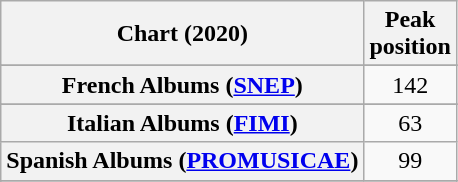<table class="wikitable sortable plainrowheaders" style="text-align:center">
<tr>
<th scope="col">Chart (2020)</th>
<th scope="col">Peak<br>position</th>
</tr>
<tr>
</tr>
<tr>
</tr>
<tr>
</tr>
<tr>
</tr>
<tr>
</tr>
<tr>
<th scope="row">French Albums (<a href='#'>SNEP</a>)</th>
<td>142</td>
</tr>
<tr>
</tr>
<tr>
</tr>
<tr>
<th scope="row">Italian Albums (<a href='#'>FIMI</a>)</th>
<td>63</td>
</tr>
<tr>
<th scope="row">Spanish Albums (<a href='#'>PROMUSICAE</a>)</th>
<td>99</td>
</tr>
<tr>
</tr>
<tr>
</tr>
</table>
